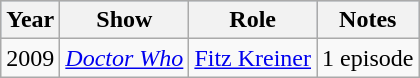<table class="wikitable">
<tr style="background:#b0c4de; text-align:center;">
<th>Year</th>
<th>Show</th>
<th>Role</th>
<th>Notes</th>
</tr>
<tr>
<td>2009</td>
<td><em><a href='#'>Doctor Who</a></em></td>
<td><a href='#'>Fitz Kreiner</a></td>
<td>1 episode</td>
</tr>
</table>
